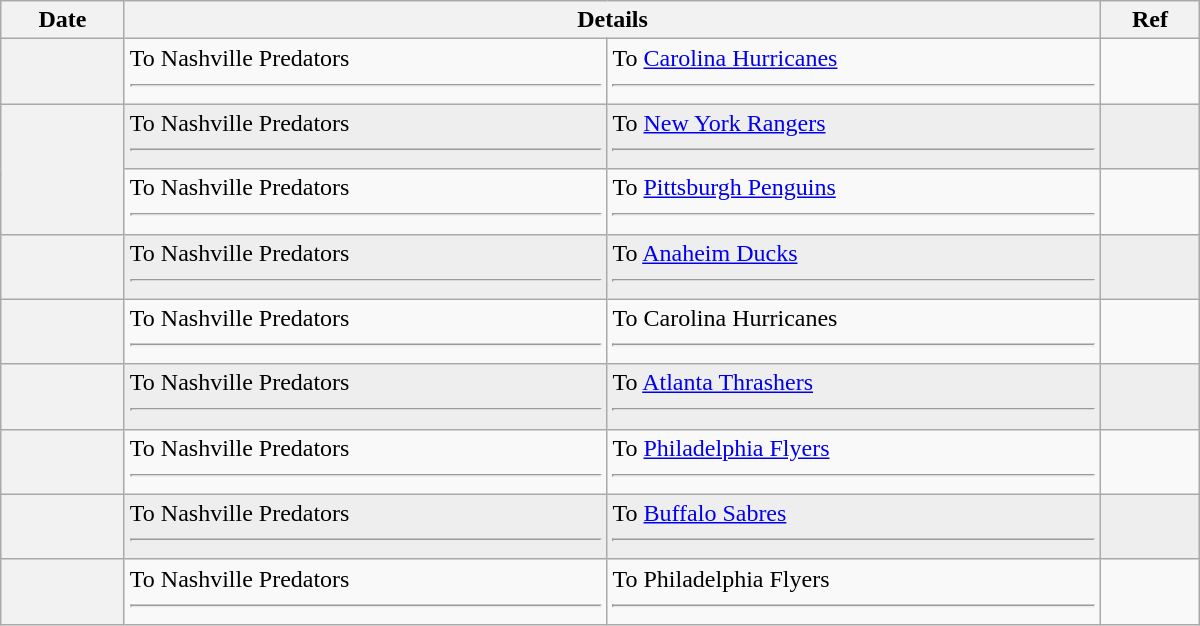<table class="wikitable plainrowheaders" style="width: 50em;">
<tr>
<th scope="col">Date</th>
<th scope="col" colspan="2">Details</th>
<th scope="col">Ref</th>
</tr>
<tr>
<th scope="row"></th>
<td valign="top">To Nashville Predators <hr></td>
<td valign="top">To <a href='#'>Carolina Hurricanes</a> <hr></td>
<td></td>
</tr>
<tr bgcolor="#eeeeee">
<th scope="row" rowspan=2></th>
<td valign="top">To Nashville Predators <hr></td>
<td valign="top">To <a href='#'>New York Rangers</a> <hr></td>
<td></td>
</tr>
<tr>
<td valign="top">To Nashville Predators <hr></td>
<td valign="top">To <a href='#'>Pittsburgh Penguins</a> <hr></td>
<td></td>
</tr>
<tr bgcolor="#eeeeee">
<th scope="row"></th>
<td valign="top">To Nashville Predators <hr></td>
<td valign="top">To <a href='#'>Anaheim Ducks</a> <hr></td>
<td></td>
</tr>
<tr>
<th scope="row"></th>
<td valign="top">To Nashville Predators <hr></td>
<td valign="top">To Carolina Hurricanes <hr></td>
<td></td>
</tr>
<tr bgcolor="#eeeeee">
<th scope="row"></th>
<td valign="top">To Nashville Predators <hr></td>
<td valign="top">To <a href='#'>Atlanta Thrashers</a> <hr></td>
<td></td>
</tr>
<tr>
<th scope="row"></th>
<td valign="top">To Nashville Predators <hr></td>
<td valign="top">To <a href='#'>Philadelphia Flyers</a> <hr></td>
<td></td>
</tr>
<tr bgcolor="#eeeeee">
<th scope="row"></th>
<td valign="top">To Nashville Predators <hr></td>
<td valign="top">To <a href='#'>Buffalo Sabres</a><hr></td>
<td></td>
</tr>
<tr>
<th scope="row"></th>
<td valign="top">To Nashville Predators <hr></td>
<td valign="top">To Philadelphia Flyers <hr></td>
<td></td>
</tr>
</table>
